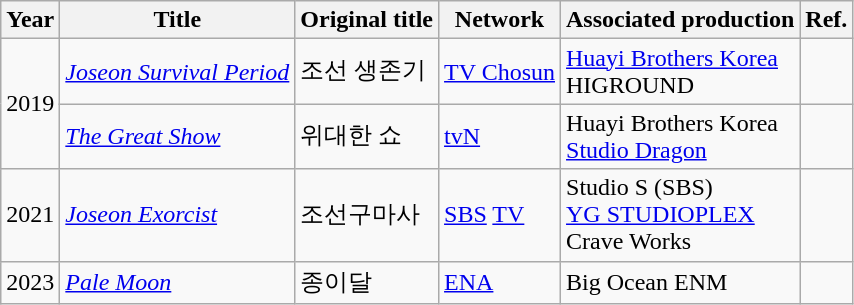<table class="wikitable">
<tr>
<th>Year</th>
<th>Title</th>
<th>Original title</th>
<th>Network</th>
<th>Associated production</th>
<th>Ref.</th>
</tr>
<tr>
<td rowspan="2">2019</td>
<td><em><a href='#'>Joseon Survival Period</a></em></td>
<td>조선 생존기</td>
<td><a href='#'>TV Chosun</a></td>
<td><a href='#'>Huayi Brothers Korea</a><br>HIGROUND</td>
<td></td>
</tr>
<tr>
<td><em><a href='#'>The Great Show</a></em></td>
<td>위대한 쇼</td>
<td><a href='#'>tvN</a></td>
<td>Huayi Brothers Korea<br><a href='#'>Studio Dragon</a></td>
<td></td>
</tr>
<tr>
<td>2021</td>
<td><em><a href='#'>Joseon Exorcist</a></em></td>
<td>조선구마사</td>
<td><a href='#'>SBS</a> <a href='#'>TV</a></td>
<td>Studio S (SBS)<br><a href='#'>YG STUDIOPLEX</a><br>Crave Works</td>
<td></td>
</tr>
<tr>
<td>2023</td>
<td><em><a href='#'>Pale Moon</a></em></td>
<td>종이달</td>
<td><a href='#'>ENA</a></td>
<td>Big Ocean ENM</td>
<td></td>
</tr>
</table>
